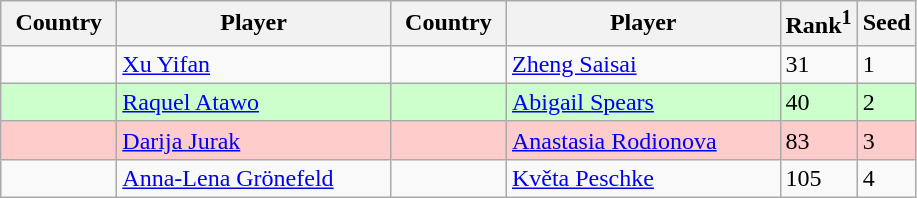<table class="sortable wikitable">
<tr>
<th width="70">Country</th>
<th width="175">Player</th>
<th width="70">Country</th>
<th width="175">Player</th>
<th>Rank<sup>1</sup></th>
<th>Seed</th>
</tr>
<tr>
<td></td>
<td><a href='#'>Xu Yifan</a></td>
<td></td>
<td><a href='#'>Zheng Saisai</a></td>
<td>31</td>
<td>1</td>
</tr>
<tr style="background:#cfc;">
<td></td>
<td><a href='#'>Raquel Atawo</a></td>
<td></td>
<td><a href='#'>Abigail Spears</a></td>
<td>40</td>
<td>2</td>
</tr>
<tr style="background:#fcc;">
<td></td>
<td><a href='#'>Darija Jurak</a></td>
<td></td>
<td><a href='#'>Anastasia Rodionova</a></td>
<td>83</td>
<td>3</td>
</tr>
<tr>
<td></td>
<td><a href='#'>Anna-Lena Grönefeld</a></td>
<td></td>
<td><a href='#'>Květa Peschke</a></td>
<td>105</td>
<td>4</td>
</tr>
</table>
